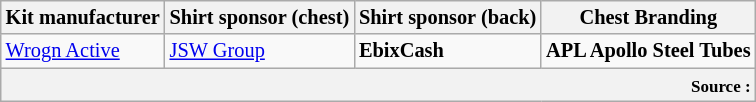<table class="wikitable"  style="font-size:85%;">
<tr>
<th>Kit manufacturer</th>
<th>Shirt sponsor (chest)</th>
<th>Shirt sponsor (back)</th>
<th>Chest Branding</th>
</tr>
<tr>
<td><a href='#'>Wrogn Active</a></td>
<td><a href='#'>JSW Group</a></td>
<td><strong>EbixCash</strong></td>
<td><strong>APL Apollo Steel Tubes</strong></td>
</tr>
<tr>
<th colspan="4" style="text-align:right;"><small> Source : </small></th>
</tr>
</table>
